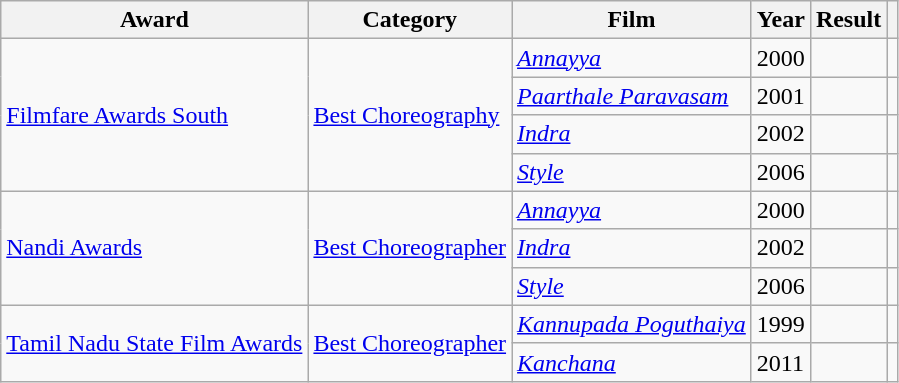<table class="wikitable sortable">
<tr>
<th>Award</th>
<th scope="col">Category</th>
<th scope="col">Film</th>
<th scope="col">Year</th>
<th scope="col">Result</th>
<th scope="col" class="unsortable"></th>
</tr>
<tr>
<td rowspan="4"><a href='#'>Filmfare Awards South</a></td>
<td rowspan="4"><a href='#'>Best Choreography</a></td>
<td><em><a href='#'>Annayya</a></em></td>
<td>2000</td>
<td></td>
</tr>
<tr>
<td><em><a href='#'>Paarthale Paravasam</a></em></td>
<td>2001</td>
<td></td>
<td></td>
</tr>
<tr>
<td><em><a href='#'>Indra</a></em></td>
<td>2002</td>
<td></td>
<td></td>
</tr>
<tr>
<td><em><a href='#'>Style</a></em></td>
<td>2006</td>
<td></td>
<td></td>
</tr>
<tr>
<td rowspan="3"><a href='#'>Nandi Awards</a></td>
<td rowspan="3"><a href='#'>Best Choreographer</a></td>
<td><em><a href='#'>Annayya</a></em></td>
<td>2000</td>
<td></td>
<td></td>
</tr>
<tr>
<td><em><a href='#'>Indra</a></em></td>
<td>2002</td>
<td></td>
<td></td>
</tr>
<tr>
<td><em><a href='#'>Style</a></em></td>
<td>2006</td>
<td></td>
<td></td>
</tr>
<tr>
<td rowspan="2"><a href='#'>Tamil Nadu State Film Awards</a></td>
<td rowspan="2"><a href='#'>Best Choreographer</a></td>
<td><em><a href='#'>Kannupada Poguthaiya</a></em></td>
<td>1999</td>
<td></td>
</tr>
<tr>
<td><em><a href='#'>Kanchana</a></em></td>
<td>2011</td>
<td></td>
<td></td>
</tr>
</table>
